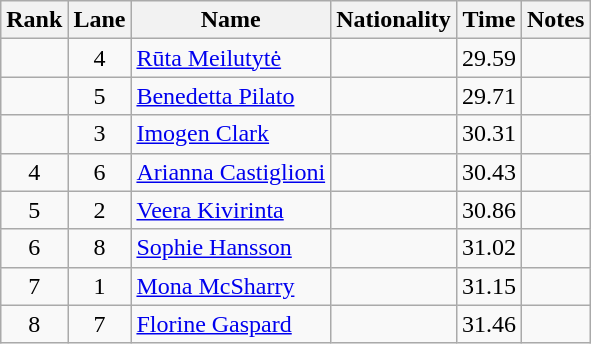<table class="wikitable sortable" style="text-align:center">
<tr>
<th>Rank</th>
<th>Lane</th>
<th>Name</th>
<th>Nationality</th>
<th>Time</th>
<th>Notes</th>
</tr>
<tr>
<td></td>
<td>4</td>
<td align=left><a href='#'>Rūta Meilutytė</a></td>
<td align=left></td>
<td>29.59</td>
<td></td>
</tr>
<tr>
<td></td>
<td>5</td>
<td align=left><a href='#'>Benedetta Pilato</a></td>
<td align=left></td>
<td>29.71</td>
<td></td>
</tr>
<tr>
<td></td>
<td>3</td>
<td align=left><a href='#'>Imogen Clark</a></td>
<td align=left></td>
<td>30.31</td>
<td></td>
</tr>
<tr>
<td>4</td>
<td>6</td>
<td align=left><a href='#'>Arianna Castiglioni</a></td>
<td align=left></td>
<td>30.43</td>
<td></td>
</tr>
<tr>
<td>5</td>
<td>2</td>
<td align=left><a href='#'>Veera Kivirinta</a></td>
<td align=left></td>
<td>30.86</td>
<td></td>
</tr>
<tr>
<td>6</td>
<td>8</td>
<td align=left><a href='#'>Sophie Hansson</a></td>
<td align=left></td>
<td>31.02</td>
<td></td>
</tr>
<tr>
<td>7</td>
<td>1</td>
<td align=left><a href='#'>Mona McSharry</a></td>
<td align=left></td>
<td>31.15</td>
<td></td>
</tr>
<tr>
<td>8</td>
<td>7</td>
<td align=left><a href='#'>Florine Gaspard</a></td>
<td align=left></td>
<td>31.46</td>
<td></td>
</tr>
</table>
